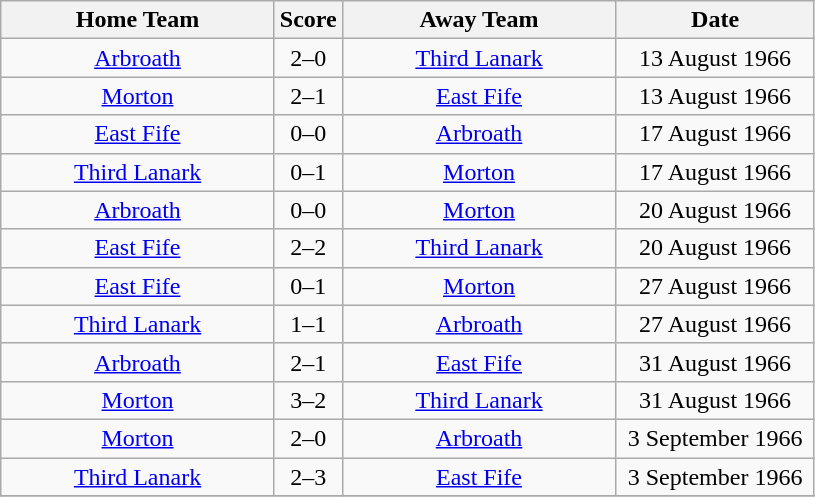<table class="wikitable" style="text-align:center;">
<tr>
<th width=175>Home Team</th>
<th width=20>Score</th>
<th width=175>Away Team</th>
<th width= 125>Date</th>
</tr>
<tr>
<td><a href='#'>Arbroath</a></td>
<td>2–0</td>
<td><a href='#'>Third Lanark</a></td>
<td>13 August 1966</td>
</tr>
<tr>
<td><a href='#'>Morton</a></td>
<td>2–1</td>
<td><a href='#'>East Fife</a></td>
<td>13 August 1966</td>
</tr>
<tr>
<td><a href='#'>East Fife</a></td>
<td>0–0</td>
<td><a href='#'>Arbroath</a></td>
<td>17 August 1966</td>
</tr>
<tr>
<td><a href='#'>Third Lanark</a></td>
<td>0–1</td>
<td><a href='#'>Morton</a></td>
<td>17 August 1966</td>
</tr>
<tr>
<td><a href='#'>Arbroath</a></td>
<td>0–0</td>
<td><a href='#'>Morton</a></td>
<td>20 August 1966</td>
</tr>
<tr>
<td><a href='#'>East Fife</a></td>
<td>2–2</td>
<td><a href='#'>Third Lanark</a></td>
<td>20 August 1966</td>
</tr>
<tr>
<td><a href='#'>East Fife</a></td>
<td>0–1</td>
<td><a href='#'>Morton</a></td>
<td>27 August 1966</td>
</tr>
<tr>
<td><a href='#'>Third Lanark</a></td>
<td>1–1</td>
<td><a href='#'>Arbroath</a></td>
<td>27 August 1966</td>
</tr>
<tr>
<td><a href='#'>Arbroath</a></td>
<td>2–1</td>
<td><a href='#'>East Fife</a></td>
<td>31 August 1966</td>
</tr>
<tr>
<td><a href='#'>Morton</a></td>
<td>3–2</td>
<td><a href='#'>Third Lanark</a></td>
<td>31 August 1966</td>
</tr>
<tr>
<td><a href='#'>Morton</a></td>
<td>2–0</td>
<td><a href='#'>Arbroath</a></td>
<td>3 September 1966</td>
</tr>
<tr>
<td><a href='#'>Third Lanark</a></td>
<td>2–3</td>
<td><a href='#'>East Fife</a></td>
<td>3 September 1966</td>
</tr>
<tr>
</tr>
</table>
